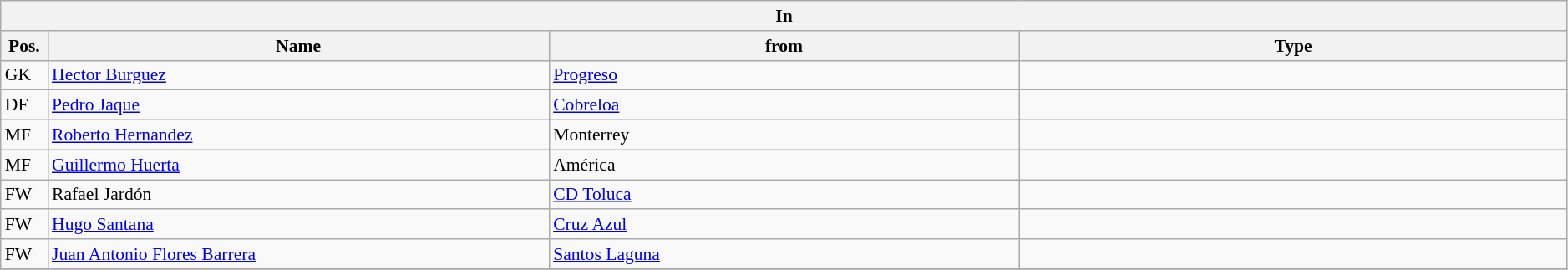<table class="wikitable" style="font-size:90%;width:99%;">
<tr>
<th colspan="4">In</th>
</tr>
<tr>
<th width=3%>Pos.</th>
<th width=32%>Name</th>
<th width=30%>from</th>
<th width=35%>Type</th>
</tr>
<tr>
<td>GK</td>
<td><a href='#'>Hector Burguez</a></td>
<td><a href='#'>Progreso</a></td>
<td></td>
</tr>
<tr>
<td>DF</td>
<td><a href='#'>Pedro Jaque</a></td>
<td><a href='#'>Cobreloa</a></td>
<td></td>
</tr>
<tr>
<td>MF</td>
<td><a href='#'>Roberto Hernandez</a></td>
<td>Monterrey</td>
<td></td>
</tr>
<tr>
<td>MF</td>
<td><a href='#'>Guillermo Huerta</a></td>
<td>América</td>
<td></td>
</tr>
<tr>
<td>FW</td>
<td>Rafael Jardón</td>
<td><a href='#'>CD Toluca</a></td>
<td></td>
</tr>
<tr>
<td>FW</td>
<td><a href='#'>Hugo Santana</a></td>
<td><a href='#'>Cruz Azul</a></td>
<td></td>
</tr>
<tr>
<td>FW</td>
<td><a href='#'>Juan Antonio Flores Barrera</a></td>
<td><a href='#'>Santos Laguna</a></td>
<td></td>
</tr>
<tr>
</tr>
</table>
